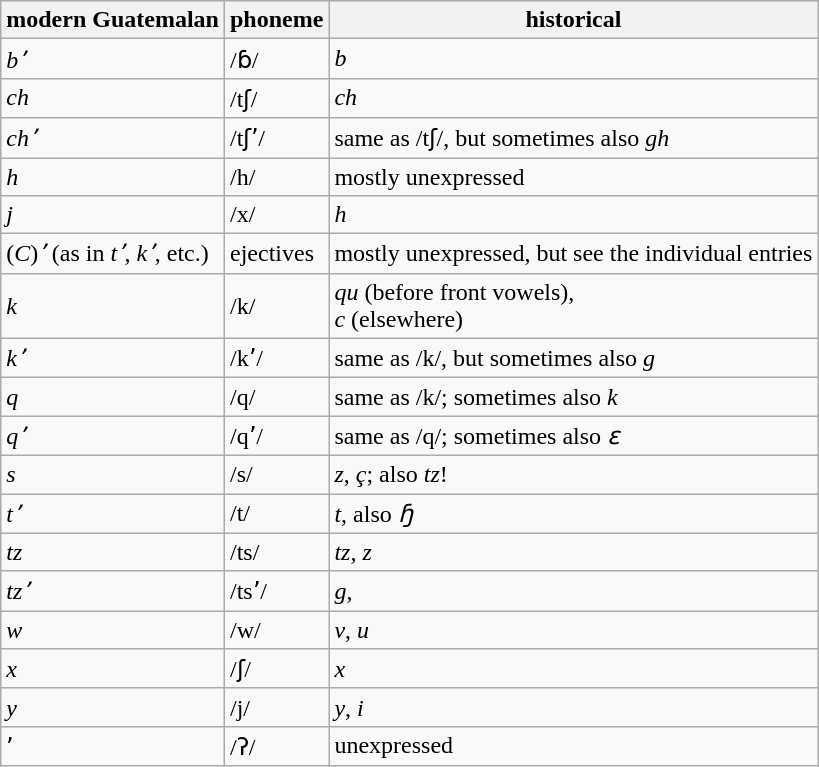<table class="wikitable">
<tr>
<th>modern Guatemalan</th>
<th>phoneme</th>
<th>historical</th>
</tr>
<tr>
<td><em>bʼ</em></td>
<td>/ɓ/</td>
<td><em>b</em></td>
</tr>
<tr>
<td><em>ch</em></td>
<td>/tʃ/</td>
<td><em>ch</em></td>
</tr>
<tr>
<td><em>chʼ</em></td>
<td>/tʃʼ/</td>
<td>same as /tʃ/, but sometimes also <em>gh</em></td>
</tr>
<tr>
<td><em>h</em></td>
<td>/h/</td>
<td>mostly unexpressed</td>
</tr>
<tr>
<td><em>j</em></td>
<td>/x/</td>
<td><em>h</em></td>
</tr>
<tr>
<td>(<em>C</em>)<em>ʼ</em> (as in <em>tʼ</em>, <em>kʼ</em>, etc.)</td>
<td>ejectives</td>
<td>mostly unexpressed, but see the individual entries</td>
</tr>
<tr>
<td><em>k</em></td>
<td>/k/</td>
<td><em>qu</em> (before front vowels),<br><em>c</em> (elsewhere)</td>
</tr>
<tr>
<td><em>kʼ</em></td>
<td>/kʼ/</td>
<td>same as /k/, but sometimes also <em>g</em></td>
</tr>
<tr>
<td><em>q</em></td>
<td>/q/</td>
<td>same as /k/; sometimes also <em>k</em></td>
</tr>
<tr>
<td><em>qʼ</em></td>
<td>/qʼ/</td>
<td>same as /q/; sometimes also <em>ɛ</em></td>
</tr>
<tr>
<td><em>s</em></td>
<td>/s/</td>
<td><em>z</em>, <em>ç</em>; also <em>tz</em>!</td>
</tr>
<tr>
<td><em>tʼ</em></td>
<td>/t/</td>
<td><em>t</em>, also <em>ɧ</em></td>
</tr>
<tr>
<td><em>tz</em></td>
<td>/ts/</td>
<td><em>tz</em>, <em>z</em></td>
</tr>
<tr>
<td><em>tzʼ</em></td>
<td>/tsʼ/</td>
<td><em>g</em>,</td>
</tr>
<tr>
<td><em>w</em></td>
<td>/w/</td>
<td><em>v</em>, <em>u</em></td>
</tr>
<tr>
<td><em>x</em></td>
<td>/ʃ/</td>
<td><em>x</em></td>
</tr>
<tr>
<td><em>y</em></td>
<td>/j/</td>
<td><em>y</em>, <em>i</em></td>
</tr>
<tr>
<td>ʼ</td>
<td>/ʔ/</td>
<td>unexpressed</td>
</tr>
</table>
